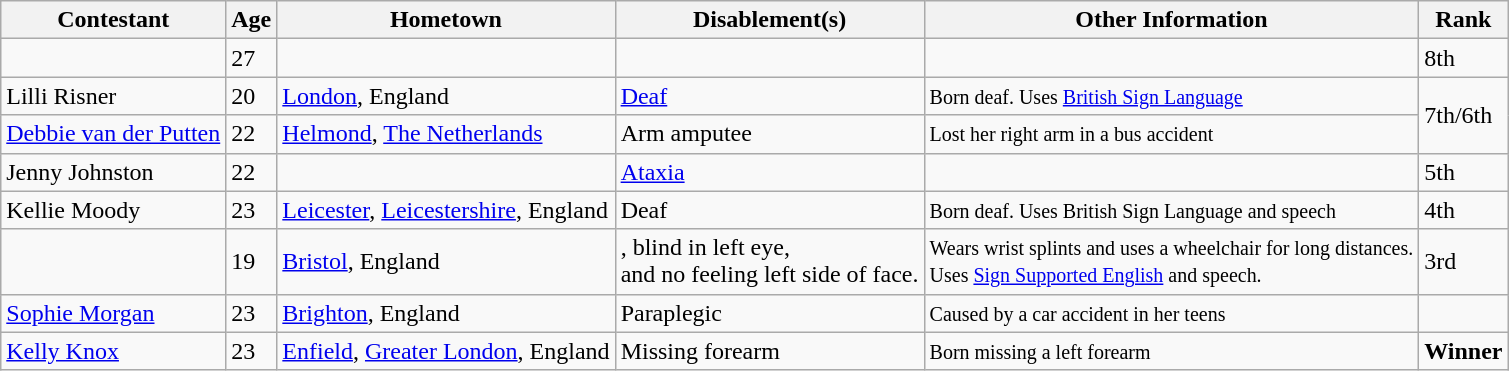<table class="wikitable">
<tr>
<th>Contestant</th>
<th>Age</th>
<th>Hometown</th>
<th>Disablement(s)</th>
<th>Other Information</th>
<th>Rank</th>
</tr>
<tr>
<td></td>
<td>27</td>
<td></td>
<td></td>
<td></td>
<td>8th</td>
</tr>
<tr>
<td>Lilli Risner</td>
<td>20</td>
<td><a href='#'>London</a>, England</td>
<td><a href='#'>Deaf</a></td>
<td><small>Born deaf. Uses <a href='#'>British Sign Language</a></small></td>
<td rowspan="2">7th/6th</td>
</tr>
<tr>
<td {{nowrap><a href='#'>Debbie van der Putten</a></td>
<td>22</td>
<td><a href='#'>Helmond</a>, <a href='#'>The Netherlands</a></td>
<td>Arm amputee</td>
<td><small>Lost her right arm in a bus accident</small></td>
</tr>
<tr>
<td>Jenny Johnston</td>
<td>22</td>
<td></td>
<td><a href='#'>Ataxia</a></td>
<td></td>
<td>5th</td>
</tr>
<tr>
<td>Kellie Moody</td>
<td>23</td>
<td><a href='#'>Leicester</a>, <a href='#'>Leicestershire</a>, England</td>
<td>Deaf</td>
<td><small>Born deaf. Uses British Sign Language and speech</small></td>
<td>4th</td>
</tr>
<tr>
<td></td>
<td>19</td>
<td><a href='#'>Bristol</a>, England</td>
<td>, blind in left eye,<br> and no feeling left side of face.</td>
<td><small>Wears wrist splints and uses a wheelchair for long distances. <br>Uses <a href='#'>Sign Supported English</a> and speech.</small></td>
<td>3rd</td>
</tr>
<tr>
<td><a href='#'>Sophie Morgan</a></td>
<td>23</td>
<td><a href='#'>Brighton</a>, England</td>
<td>Paraplegic</td>
<td><small>Caused by a car accident in her teens</small></td>
<td></td>
</tr>
<tr>
<td><a href='#'>Kelly Knox</a></td>
<td>23</td>
<td><a href='#'>Enfield</a>, <a href='#'>Greater London</a>, England</td>
<td>Missing forearm</td>
<td><small>Born missing a left forearm</small></td>
<td><strong>Winner</strong></td>
</tr>
</table>
